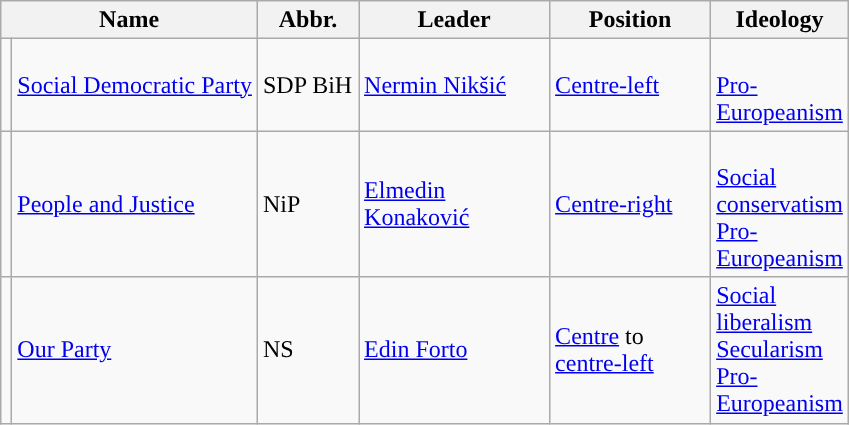<table class="wikitable">
<tr>
<th colspan="2">Name</th>
<th width=60px>Abbr.</th>
<th width=120px>Leader</th>
<th width=100px>Position</th>
<th width=60px>Ideology</th>
</tr>
<tr>
<td style="background-color: "></td>
<td><a href='#'>Social Democratic Party</a> <br> <small></small></td>
<td>SDP BiH</td>
<td><a href='#'>Nermin Nikšić</a></td>
<td><a href='#'>Centre-left</a></td>
<td> <br> <a href='#'>Pro-Europeanism</a></td>
</tr>
<tr>
<td style="background-color: "></td>
<td><a href='#'>People and Justice</a> <br> <small></small></td>
<td>NiP</td>
<td><a href='#'>Elmedin Konaković</a></td>
<td><a href='#'>Centre-right</a></td>
<td> <br> <a href='#'>Social conservatism</a> <br> <a href='#'>Pro-Europeanism</a></td>
</tr>
<tr>
<td style="background-color: "></td>
<td><a href='#'>Our Party</a> <br> <small></small></td>
<td>NS</td>
<td><a href='#'>Edin Forto</a></td>
<td><a href='#'>Centre</a> to <a href='#'>centre-left</a></td>
<td><a href='#'>Social liberalism</a> <br> <a href='#'>Secularism</a> <br> <a href='#'>Pro-Europeanism</a></td>
</tr>
</table>
